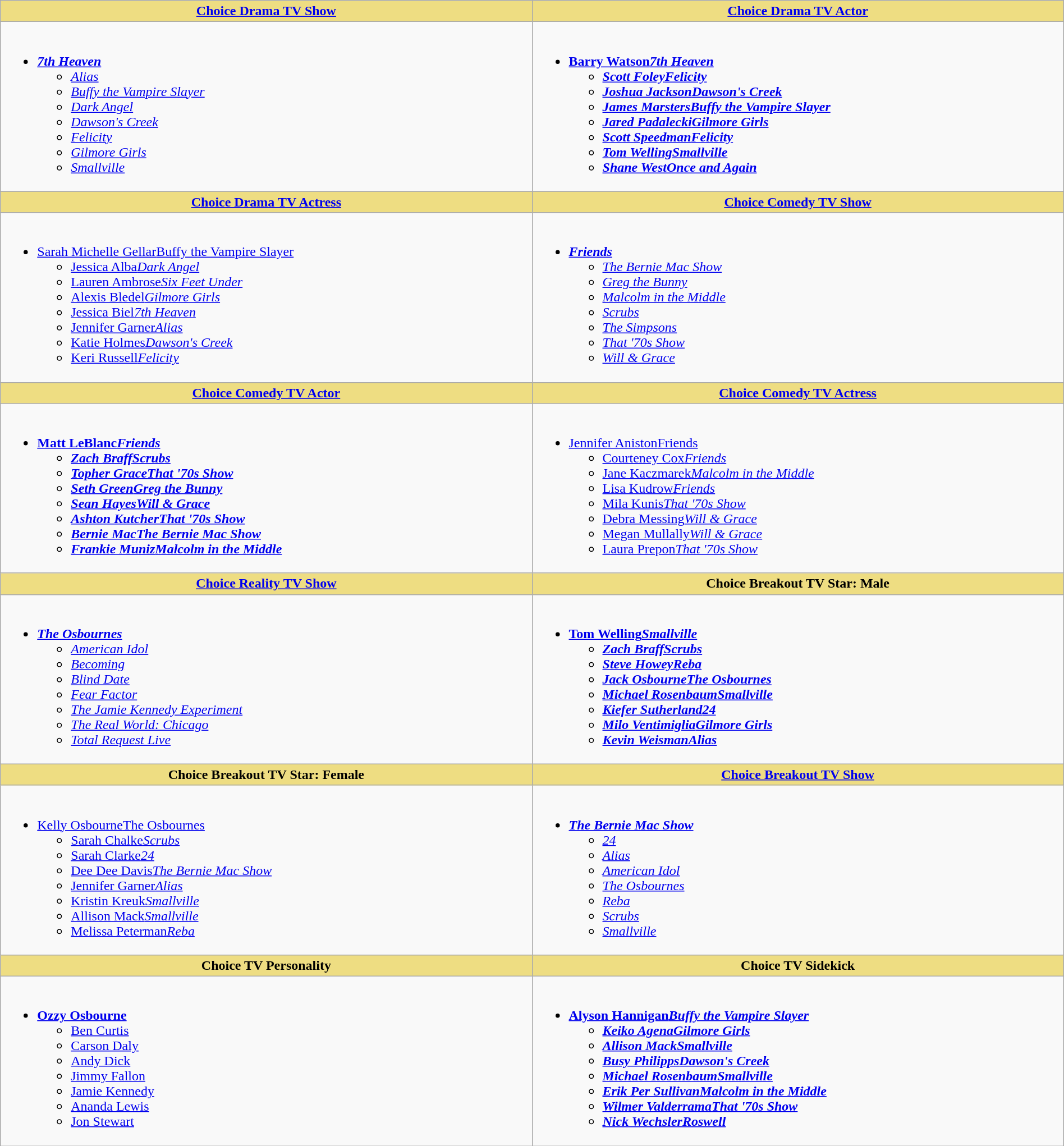<table class="wikitable" style="width:100%">
<tr>
<th style="background:#EEDD82; width:50%"><a href='#'>Choice Drama TV Show</a></th>
<th style="background:#EEDD82; width:50%"><a href='#'>Choice Drama TV Actor</a></th>
</tr>
<tr>
<td valign="top"><br><ul><li><strong><em><a href='#'>7th Heaven</a></em></strong><ul><li><em><a href='#'>Alias</a></em></li><li><em><a href='#'>Buffy the Vampire Slayer</a></em></li><li><em><a href='#'>Dark Angel</a></em></li><li><em><a href='#'>Dawson's Creek</a></em></li><li><em><a href='#'>Felicity</a></em></li><li><em><a href='#'>Gilmore Girls</a></em></li><li><em><a href='#'>Smallville</a></em></li></ul></li></ul></td>
<td valign="top"><br><ul><li><strong><a href='#'>Barry Watson</a><em><a href='#'>7th Heaven</a><strong><em><ul><li><a href='#'>Scott Foley</a></em><a href='#'>Felicity</a><em></li><li><a href='#'>Joshua Jackson</a></em><a href='#'>Dawson's Creek</a><em></li><li><a href='#'>James Marsters</a></em><a href='#'>Buffy the Vampire Slayer</a><em></li><li><a href='#'>Jared Padalecki</a></em><a href='#'>Gilmore Girls</a><em></li><li><a href='#'>Scott Speedman</a></em><a href='#'>Felicity</a><em></li><li><a href='#'>Tom Welling</a></em><a href='#'>Smallville</a><em></li><li><a href='#'>Shane West</a></em><a href='#'>Once and Again</a><em></li></ul></li></ul></td>
</tr>
<tr>
<th style="background:#EEDD82; width:50%"><a href='#'>Choice Drama TV Actress</a></th>
<th style="background:#EEDD82; width:50%"><a href='#'>Choice Comedy TV Show</a></th>
</tr>
<tr>
<td valign="top"><br><ul><li></strong><a href='#'>Sarah Michelle Gellar</a></em><a href='#'>Buffy the Vampire Slayer</a></em></strong><ul><li><a href='#'>Jessica Alba</a><em><a href='#'>Dark Angel</a></em></li><li><a href='#'>Lauren Ambrose</a><em><a href='#'>Six Feet Under</a></em></li><li><a href='#'>Alexis Bledel</a><em><a href='#'>Gilmore Girls</a></em></li><li><a href='#'>Jessica Biel</a><em><a href='#'>7th Heaven</a></em></li><li><a href='#'>Jennifer Garner</a><em><a href='#'>Alias</a></em></li><li><a href='#'>Katie Holmes</a><em><a href='#'>Dawson's Creek</a></em></li><li><a href='#'>Keri Russell</a><em><a href='#'>Felicity</a></em></li></ul></li></ul></td>
<td valign="top"><br><ul><li><strong><em><a href='#'>Friends</a></em></strong><ul><li><em><a href='#'>The Bernie Mac Show</a></em></li><li><em><a href='#'>Greg the Bunny</a></em></li><li><em><a href='#'>Malcolm in the Middle</a></em></li><li><em><a href='#'>Scrubs</a></em></li><li><em><a href='#'>The Simpsons</a></em></li><li><em><a href='#'>That '70s Show</a></em></li><li><em><a href='#'>Will & Grace</a></em></li></ul></li></ul></td>
</tr>
<tr>
<th style="background:#EEDD82; width:50%"><a href='#'>Choice Comedy TV Actor</a></th>
<th style="background:#EEDD82; width:50%"><a href='#'>Choice Comedy TV Actress</a></th>
</tr>
<tr>
<td valign="top"><br><ul><li><strong><a href='#'>Matt LeBlanc</a><em><a href='#'>Friends</a><strong><em><ul><li><a href='#'>Zach Braff</a></em><a href='#'>Scrubs</a><em></li><li><a href='#'>Topher Grace</a></em><a href='#'>That '70s Show</a><em></li><li><a href='#'>Seth Green</a></em><a href='#'>Greg the Bunny</a><em></li><li><a href='#'>Sean Hayes</a></em><a href='#'>Will & Grace</a><em></li><li><a href='#'>Ashton Kutcher</a></em><a href='#'>That '70s Show</a><em></li><li><a href='#'>Bernie Mac</a></em><a href='#'>The Bernie Mac Show</a><em></li><li><a href='#'>Frankie Muniz</a></em><a href='#'>Malcolm in the Middle</a><em></li></ul></li></ul></td>
<td valign="top"><br><ul><li></strong><a href='#'>Jennifer Aniston</a></em><a href='#'>Friends</a></em></strong><ul><li><a href='#'>Courteney Cox</a><em><a href='#'>Friends</a></em></li><li><a href='#'>Jane Kaczmarek</a><em><a href='#'>Malcolm in the Middle</a></em></li><li><a href='#'>Lisa Kudrow</a><em><a href='#'>Friends</a></em></li><li><a href='#'>Mila Kunis</a><em><a href='#'>That '70s Show</a></em></li><li><a href='#'>Debra Messing</a><em><a href='#'>Will & Grace</a></em></li><li><a href='#'>Megan Mullally</a><em><a href='#'>Will & Grace</a></em></li><li><a href='#'>Laura Prepon</a><em><a href='#'>That '70s Show</a></em></li></ul></li></ul></td>
</tr>
<tr>
<th style="background:#EEDD82; width:50%"><a href='#'>Choice Reality TV Show</a></th>
<th style="background:#EEDD82; width:50%">Choice Breakout TV Star: Male</th>
</tr>
<tr>
<td valign="top"><br><ul><li><strong><em><a href='#'>The Osbournes</a></em></strong><ul><li><em><a href='#'>American Idol</a></em></li><li><em><a href='#'>Becoming</a></em></li><li><em><a href='#'>Blind Date</a></em></li><li><em><a href='#'>Fear Factor</a></em></li><li><em><a href='#'>The Jamie Kennedy Experiment</a></em></li><li><em><a href='#'>The Real World: Chicago</a></em></li><li><em><a href='#'>Total Request Live</a></em></li></ul></li></ul></td>
<td valign="top"><br><ul><li><strong><a href='#'>Tom Welling</a><em><a href='#'>Smallville</a><strong><em><ul><li><a href='#'>Zach Braff</a></em><a href='#'>Scrubs</a><em></li><li><a href='#'>Steve Howey</a></em><a href='#'>Reba</a><em></li><li><a href='#'>Jack Osbourne</a></em><a href='#'>The Osbournes</a><em></li><li><a href='#'>Michael Rosenbaum</a></em><a href='#'>Smallville</a><em></li><li><a href='#'>Kiefer Sutherland</a></em><a href='#'>24</a><em></li><li><a href='#'>Milo Ventimiglia</a></em><a href='#'>Gilmore Girls</a><em></li><li><a href='#'>Kevin Weisman</a></em><a href='#'>Alias</a><em></li></ul></li></ul></td>
</tr>
<tr>
<th style="background:#EEDD82; width:50%">Choice Breakout TV Star: Female</th>
<th style="background:#EEDD82; width:50%"><a href='#'>Choice Breakout TV Show</a></th>
</tr>
<tr>
<td valign="top "><br><ul><li></strong><a href='#'>Kelly Osbourne</a></em><a href='#'>The Osbournes</a></em></strong><ul><li><a href='#'>Sarah Chalke</a><em><a href='#'>Scrubs</a></em></li><li><a href='#'>Sarah Clarke</a><em><a href='#'>24</a></em></li><li><a href='#'>Dee Dee Davis</a><em><a href='#'>The Bernie Mac Show</a></em></li><li><a href='#'>Jennifer Garner</a><em><a href='#'>Alias</a></em></li><li><a href='#'>Kristin Kreuk</a><em><a href='#'>Smallville</a></em></li><li><a href='#'>Allison Mack</a><em><a href='#'>Smallville</a></em></li><li><a href='#'>Melissa Peterman</a><em><a href='#'>Reba</a></em></li></ul></li></ul></td>
<td valign="top"><br><ul><li><strong><em><a href='#'>The Bernie Mac Show</a></em></strong><ul><li><em><a href='#'>24</a></em></li><li><em><a href='#'>Alias</a></em></li><li><em><a href='#'>American Idol</a></em></li><li><em><a href='#'>The Osbournes</a></em></li><li><em><a href='#'>Reba</a></em></li><li><em><a href='#'>Scrubs</a></em></li><li><em><a href='#'>Smallville</a></em></li></ul></li></ul></td>
</tr>
<tr>
<th style="background:#EEDD82; width:50%">Choice TV Personality</th>
<th style="background:#EEDD82; width:50%">Choice TV Sidekick</th>
</tr>
<tr>
<td valign="top"><br><ul><li><strong><a href='#'>Ozzy Osbourne</a></strong><ul><li><a href='#'>Ben Curtis</a></li><li><a href='#'>Carson Daly</a></li><li><a href='#'>Andy Dick</a></li><li><a href='#'>Jimmy Fallon</a></li><li><a href='#'>Jamie Kennedy</a></li><li><a href='#'>Ananda Lewis</a></li><li><a href='#'>Jon Stewart</a></li></ul></li></ul></td>
<td valign="top"><br><ul><li><strong><a href='#'>Alyson Hannigan</a><em><a href='#'>Buffy the Vampire Slayer</a><strong><em><ul><li><a href='#'>Keiko Agena</a></em><a href='#'>Gilmore Girls</a><em></li><li><a href='#'>Allison Mack</a></em><a href='#'>Smallville</a><em></li><li><a href='#'>Busy Philipps</a></em><a href='#'>Dawson's Creek</a><em></li><li><a href='#'>Michael Rosenbaum</a></em><a href='#'>Smallville</a><em></li><li><a href='#'>Erik Per Sullivan</a></em><a href='#'>Malcolm in the Middle</a><em></li><li><a href='#'>Wilmer Valderrama</a></em><a href='#'>That '70s Show</a><em></li><li><a href='#'>Nick Wechsler</a></em><a href='#'>Roswell</a><em></li></ul></li></ul></td>
</tr>
</table>
